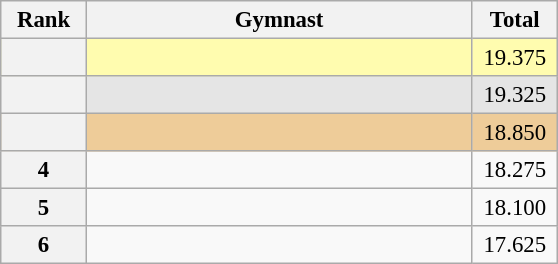<table class="wikitable sortable" style="text-align:center; font-size:95%">
<tr>
<th scope="col" style="width:50px;">Rank</th>
<th scope="col" style="width:250px;">Gymnast</th>
<th scope="col" style="width:50px;">Total</th>
</tr>
<tr style="background:#fffcaf;">
<th scope=row style="text-align:center"></th>
<td style="text-align:left;"></td>
<td>19.375</td>
</tr>
<tr style="background:#e5e5e5;">
<th scope=row style="text-align:center"></th>
<td style="text-align:left;"></td>
<td>19.325</td>
</tr>
<tr style="background:#ec9;">
<th scope=row style="text-align:center"></th>
<td style="text-align:left;"></td>
<td>18.850</td>
</tr>
<tr>
<th scope=row style="text-align:center">4</th>
<td style="text-align:left;"></td>
<td>18.275</td>
</tr>
<tr>
<th scope=row style="text-align:center">5</th>
<td style="text-align:left;"></td>
<td>18.100</td>
</tr>
<tr>
<th scope=row style="text-align:center">6</th>
<td style="text-align:left;"></td>
<td>17.625</td>
</tr>
</table>
